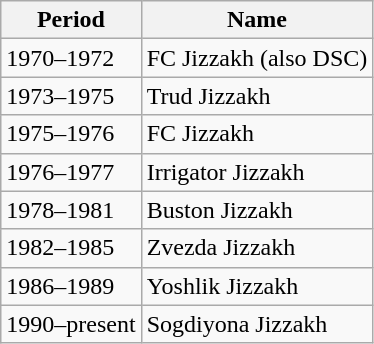<table class="wikitable">
<tr>
<th>Period</th>
<th>Name</th>
</tr>
<tr>
<td>1970–1972</td>
<td>FC Jizzakh (also DSC)</td>
</tr>
<tr>
<td>1973–1975</td>
<td>Trud Jizzakh</td>
</tr>
<tr>
<td>1975–1976</td>
<td>FC Jizzakh</td>
</tr>
<tr>
<td>1976–1977</td>
<td>Irrigator Jizzakh</td>
</tr>
<tr>
<td>1978–1981</td>
<td>Buston Jizzakh</td>
</tr>
<tr>
<td>1982–1985</td>
<td>Zvezda Jizzakh</td>
</tr>
<tr>
<td>1986–1989</td>
<td>Yoshlik Jizzakh</td>
</tr>
<tr>
<td>1990–present</td>
<td>Sogdiyona Jizzakh</td>
</tr>
</table>
